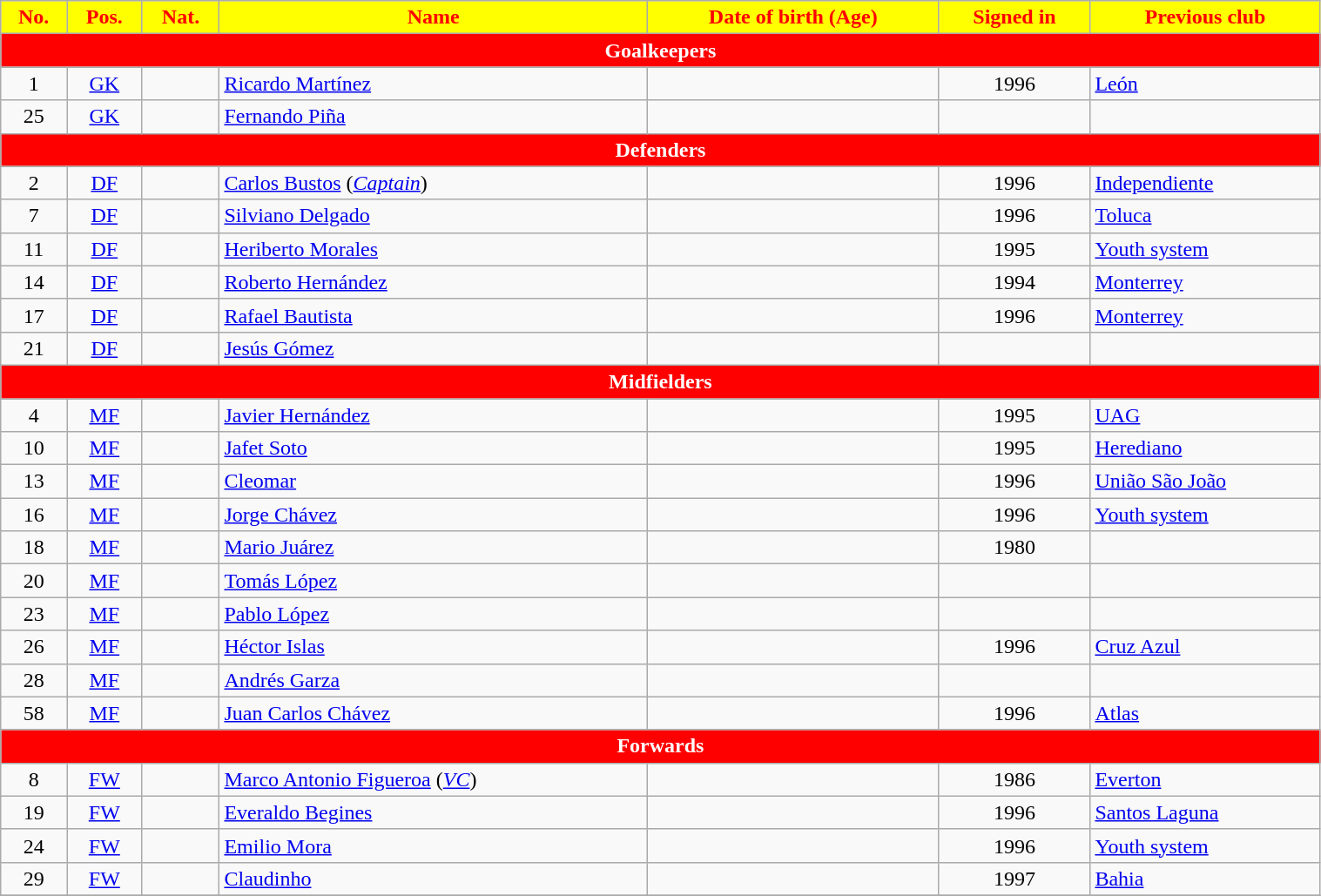<table class="wikitable" style="text-align:center; font-size:100%;width:80%;">
<tr>
<th style="background:#FFFF00; color:#FF0000; text-align:center;">No.</th>
<th style="background:#FFFF00; color:#FF0000; text-align:center;">Pos.</th>
<th style="background:#FFFF00; color:#FF0000; text-align:center;">Nat.</th>
<th style="background:#FFFF00; color:#FF0000; text-align:center;">Name</th>
<th style="background:#FFFF00; color:#FF0000; text-align:center;">Date of birth (Age)</th>
<th style="background:#FFFF00; color:#FF0000; text-align:center;">Signed in</th>
<th style="background:#FFFF00; color:#FF0000; text-align:center;">Previous club</th>
</tr>
<tr>
<th colspan="7" style="background:#FF0000; color:white; text-align:center">Goalkeepers</th>
</tr>
<tr>
<td>1</td>
<td><a href='#'>GK</a></td>
<td></td>
<td align=left><a href='#'>Ricardo Martínez</a></td>
<td></td>
<td>1996</td>
<td align=left> <a href='#'>León</a></td>
</tr>
<tr>
<td>25</td>
<td><a href='#'>GK</a></td>
<td></td>
<td align=left><a href='#'>Fernando Piña</a></td>
<td></td>
<td></td>
<td></td>
</tr>
<tr>
<th colspan="7" style="background:#FF0000; color:white; text-align:center">Defenders</th>
</tr>
<tr>
<td>2</td>
<td><a href='#'>DF</a></td>
<td></td>
<td align=left><a href='#'>Carlos Bustos</a> (<em><a href='#'>Captain</a></em>)</td>
<td></td>
<td>1996</td>
<td align=left> <a href='#'>Independiente</a></td>
</tr>
<tr>
<td>7</td>
<td><a href='#'>DF</a></td>
<td></td>
<td align=left><a href='#'>Silviano Delgado</a></td>
<td></td>
<td>1996</td>
<td align=left> <a href='#'>Toluca</a></td>
</tr>
<tr>
<td>11</td>
<td><a href='#'>DF</a></td>
<td></td>
<td align=left><a href='#'>Heriberto Morales</a></td>
<td></td>
<td>1995</td>
<td align=left> <a href='#'>Youth system</a></td>
</tr>
<tr>
<td>14</td>
<td><a href='#'>DF</a></td>
<td></td>
<td align=left><a href='#'>Roberto Hernández</a></td>
<td></td>
<td>1994</td>
<td align=left> <a href='#'>Monterrey</a></td>
</tr>
<tr>
<td>17</td>
<td><a href='#'>DF</a></td>
<td></td>
<td align=left><a href='#'>Rafael Bautista</a></td>
<td></td>
<td>1996</td>
<td align=left> <a href='#'>Monterrey</a></td>
</tr>
<tr>
<td>21</td>
<td><a href='#'>DF</a></td>
<td></td>
<td align=left><a href='#'>Jesús Gómez</a></td>
<td></td>
<td></td>
<td></td>
</tr>
<tr>
<th colspan="7" style="background:#FF0000; color:white; text-align:center">Midfielders</th>
</tr>
<tr>
<td>4</td>
<td><a href='#'>MF</a></td>
<td></td>
<td align=left><a href='#'>Javier Hernández</a></td>
<td></td>
<td>1995</td>
<td align=left> <a href='#'>UAG</a></td>
</tr>
<tr>
<td>10</td>
<td><a href='#'>MF</a></td>
<td></td>
<td align=left><a href='#'>Jafet Soto</a></td>
<td></td>
<td>1995</td>
<td align=left> <a href='#'>Herediano</a></td>
</tr>
<tr>
<td>13</td>
<td><a href='#'>MF</a></td>
<td></td>
<td align=left><a href='#'>Cleomar</a></td>
<td></td>
<td>1996 </td>
<td align=left> <a href='#'>União São João</a></td>
</tr>
<tr>
<td>16</td>
<td><a href='#'>MF</a></td>
<td></td>
<td align=left><a href='#'>Jorge Chávez</a></td>
<td></td>
<td>1996</td>
<td align=left> <a href='#'>Youth system</a></td>
</tr>
<tr>
<td>18</td>
<td><a href='#'>MF</a></td>
<td></td>
<td align=left><a href='#'>Mario Juárez</a></td>
<td></td>
<td>1980</td>
<td></td>
</tr>
<tr>
<td>20</td>
<td><a href='#'>MF</a></td>
<td></td>
<td align=left><a href='#'>Tomás López</a></td>
<td></td>
<td></td>
<td></td>
</tr>
<tr>
<td>23</td>
<td><a href='#'>MF</a></td>
<td></td>
<td align=left><a href='#'>Pablo López</a></td>
<td></td>
<td></td>
<td></td>
</tr>
<tr>
<td>26</td>
<td><a href='#'>MF</a></td>
<td></td>
<td align=left><a href='#'>Héctor Islas</a></td>
<td></td>
<td>1996</td>
<td align=left> <a href='#'>Cruz Azul</a></td>
</tr>
<tr>
<td>28</td>
<td><a href='#'>MF</a></td>
<td></td>
<td align=left><a href='#'>Andrés Garza</a></td>
<td></td>
<td></td>
<td></td>
</tr>
<tr>
<td>58</td>
<td><a href='#'>MF</a></td>
<td></td>
<td align=left><a href='#'>Juan Carlos Chávez</a></td>
<td></td>
<td>1996</td>
<td align=left> <a href='#'>Atlas</a></td>
</tr>
<tr>
<th colspan="7" style="background:#FF0000; color:white; text-align:center">Forwards</th>
</tr>
<tr>
<td>8</td>
<td><a href='#'>FW</a></td>
<td></td>
<td align=left><a href='#'>Marco Antonio Figueroa</a> (<em><a href='#'>VC</a></em>)</td>
<td></td>
<td>1986 </td>
<td align=left> <a href='#'>Everton</a></td>
</tr>
<tr>
<td>19</td>
<td><a href='#'>FW</a></td>
<td></td>
<td align=left><a href='#'>Everaldo Begines</a></td>
<td></td>
<td>1996</td>
<td align=left> <a href='#'>Santos Laguna</a></td>
</tr>
<tr>
<td>24</td>
<td><a href='#'>FW</a></td>
<td></td>
<td align=left><a href='#'>Emilio Mora</a></td>
<td></td>
<td>1996</td>
<td align=left> <a href='#'>Youth system</a></td>
</tr>
<tr>
<td>29</td>
<td><a href='#'>FW</a></td>
<td></td>
<td align=left><a href='#'>Claudinho</a></td>
<td></td>
<td>1997 </td>
<td align=left> <a href='#'>Bahia</a></td>
</tr>
<tr>
</tr>
</table>
